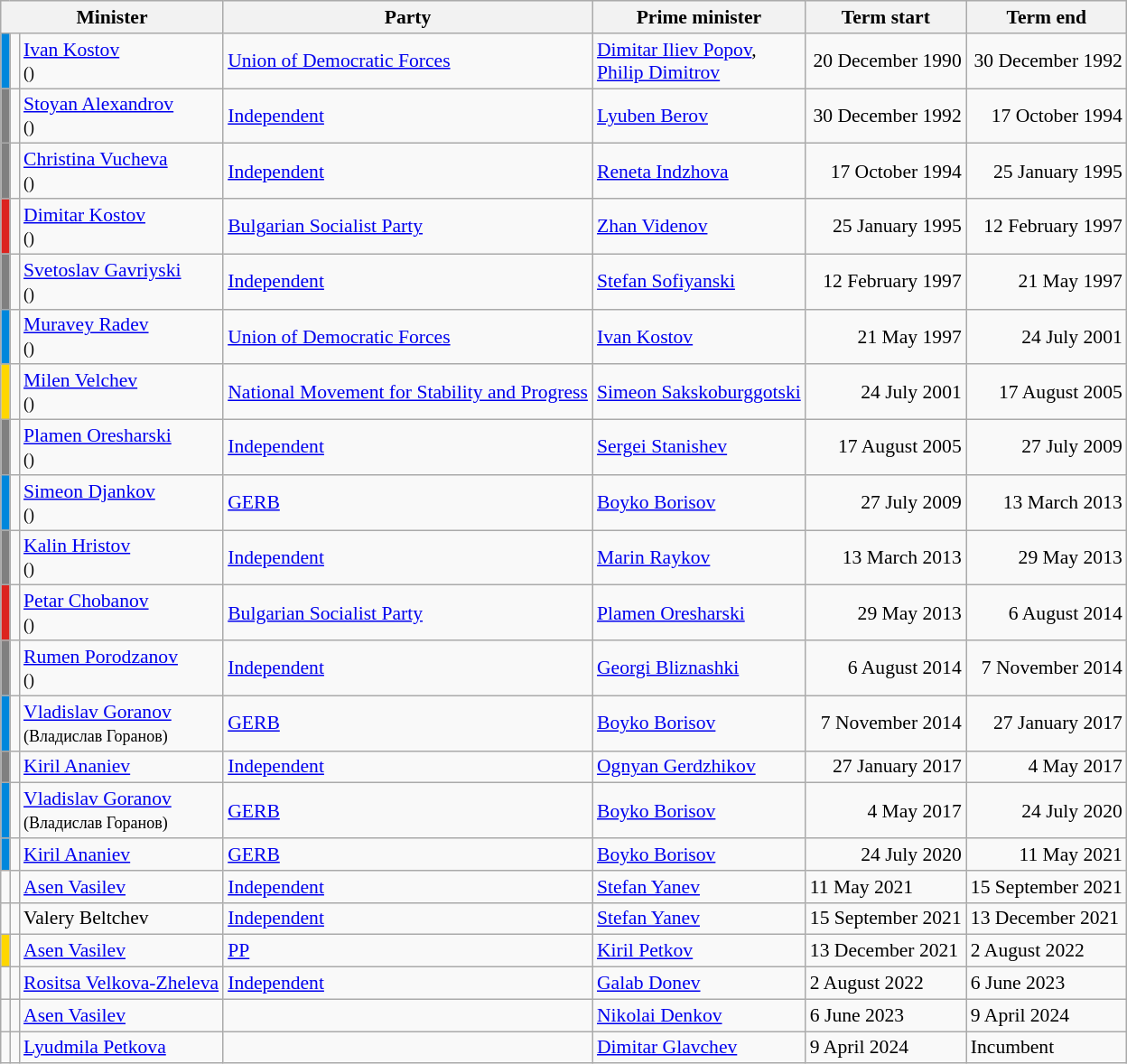<table class="wikitable" style="font-size: 90%;">
<tr bgcolor="#ececec">
<th colspan="3">Minister</th>
<th>Party</th>
<th>Prime minister</th>
<th>Term start</th>
<th>Term end</th>
</tr>
<tr>
<td bgcolor="0087DC"></td>
<td></td>
<td><a href='#'>Ivan Kostov</a><br><small>()</small></td>
<td><a href='#'>Union of Democratic Forces</a></td>
<td><a href='#'>Dimitar Iliev Popov</a>,<br><a href='#'>Philip Dimitrov</a></td>
<td align=right>20 December 1990</td>
<td align=right>30 December 1992</td>
</tr>
<tr>
<td bgcolor="808080"></td>
<td></td>
<td><a href='#'>Stoyan Alexandrov</a><br><small>()</small></td>
<td><a href='#'>Independent</a></td>
<td><a href='#'>Lyuben Berov</a></td>
<td align=right>30 December 1992</td>
<td align=right>17 October 1994</td>
</tr>
<tr>
<td bgcolor="808080"></td>
<td></td>
<td><a href='#'>Christina Vucheva</a><br><small>()</small></td>
<td><a href='#'>Independent</a></td>
<td><a href='#'>Reneta Indzhova</a></td>
<td align=right>17 October 1994</td>
<td align=right>25 January 1995</td>
</tr>
<tr>
<td bgcolor="DC241F"></td>
<td></td>
<td><a href='#'>Dimitar Kostov</a><br><small>()</small></td>
<td><a href='#'>Bulgarian Socialist Party</a></td>
<td><a href='#'>Zhan Videnov</a></td>
<td align=right>25 January 1995</td>
<td align=right>12 February 1997</td>
</tr>
<tr>
<td bgcolor="808080"></td>
<td></td>
<td><a href='#'>Svetoslav Gavriyski</a><br><small>()</small></td>
<td><a href='#'>Independent</a></td>
<td><a href='#'>Stefan Sofiyanski</a></td>
<td align=right>12 February 1997</td>
<td align=right>21 May 1997</td>
</tr>
<tr>
<td bgcolor="0087DC"></td>
<td></td>
<td><a href='#'>Muravey Radev</a><br><small>()</small></td>
<td><a href='#'>Union of Democratic Forces</a></td>
<td><a href='#'>Ivan Kostov</a></td>
<td align=right>21 May 1997</td>
<td align=right>24 July 2001</td>
</tr>
<tr>
<td bgcolor="FFD700"></td>
<td></td>
<td><a href='#'>Milen Velchev</a><br><small>()</small></td>
<td><a href='#'>National Movement for Stability and Progress</a></td>
<td><a href='#'>Simeon Sakskoburggotski</a></td>
<td align=right>24 July 2001</td>
<td align=right>17 August 2005</td>
</tr>
<tr>
<td bgcolor="808080"></td>
<td></td>
<td><a href='#'>Plamen Oresharski</a><br><small>()</small></td>
<td><a href='#'>Independent</a></td>
<td><a href='#'>Sergei Stanishev</a></td>
<td align=right>17 August 2005</td>
<td align=right>27 July 2009</td>
</tr>
<tr>
<td bgcolor="0087DC"></td>
<td></td>
<td><a href='#'>Simeon Djankov</a><br><small>()</small></td>
<td><a href='#'>GERB</a></td>
<td><a href='#'>Boyko Borisov</a></td>
<td align=right>27 July 2009</td>
<td align=right>13 March 2013</td>
</tr>
<tr>
<td bgcolor="808080"></td>
<td></td>
<td><a href='#'>Kalin Hristov</a><br><small>()</small></td>
<td><a href='#'>Independent</a></td>
<td><a href='#'>Marin Raykov</a></td>
<td align=right>13 March 2013</td>
<td align=right>29 May 2013</td>
</tr>
<tr>
<td bgcolor="DC241F"></td>
<td></td>
<td><a href='#'>Petar Chobanov</a><br><small>()</small></td>
<td><a href='#'>Bulgarian Socialist Party</a></td>
<td><a href='#'>Plamen Oresharski</a></td>
<td align=right>29 May 2013</td>
<td align=right>6 August 2014</td>
</tr>
<tr>
<td bgcolor="808080"></td>
<td></td>
<td><a href='#'>Rumen Porodzanov</a><br><small>()</small></td>
<td><a href='#'>Independent</a></td>
<td><a href='#'>Georgi Bliznashki</a></td>
<td align=right>6 August 2014</td>
<td align=right>7 November 2014</td>
</tr>
<tr>
<td bgcolor="0087DC"></td>
<td></td>
<td><a href='#'>Vladislav Goranov</a><br><small>(Владислав Горанов)</small></td>
<td><a href='#'>GERB</a></td>
<td><a href='#'>Boyko Borisov</a></td>
<td align=right>7 November 2014</td>
<td align=right>27 January 2017</td>
</tr>
<tr>
<td bgcolor="808080"></td>
<td></td>
<td><a href='#'>Kiril Ananiev</a></td>
<td><a href='#'>Independent</a></td>
<td><a href='#'>Ognyan Gerdzhikov</a></td>
<td align=right>27 January 2017</td>
<td align=right>4 May 2017</td>
</tr>
<tr>
<td bgcolor="0087DC"></td>
<td></td>
<td><a href='#'>Vladislav Goranov</a><br><small>(Владислав Горанов)</small></td>
<td><a href='#'>GERB</a></td>
<td><a href='#'>Boyko Borisov</a></td>
<td align=right>4 May 2017</td>
<td align=right>24 July 2020</td>
</tr>
<tr>
<td bgcolor="0087DC"></td>
<td></td>
<td><a href='#'>Kiril Ananiev</a></td>
<td><a href='#'>GERB</a></td>
<td><a href='#'>Boyko Borisov</a></td>
<td align=right>24 July 2020</td>
<td align=right>11 May 2021</td>
</tr>
<tr>
<td></td>
<td></td>
<td><a href='#'>Asen Vasilev</a></td>
<td><a href='#'>Independent</a></td>
<td><a href='#'>Stefan Yanev</a></td>
<td>11 May 2021</td>
<td>15 September 2021</td>
</tr>
<tr>
<td></td>
<td></td>
<td>Valery Beltchev</td>
<td><a href='#'>Independent</a></td>
<td><a href='#'>Stefan Yanev</a></td>
<td>15 September 2021</td>
<td>13 December 2021</td>
</tr>
<tr>
<td bgcolor="FFD700"></td>
<td></td>
<td><a href='#'>Asen Vasilev</a></td>
<td><a href='#'>PP</a></td>
<td><a href='#'>Kiril Petkov</a></td>
<td>13 December 2021</td>
<td>2 August 2022</td>
</tr>
<tr>
<td></td>
<td></td>
<td><a href='#'>Rositsa Velkova-Zheleva</a></td>
<td><a href='#'>Independent</a></td>
<td><a href='#'>Galab Donev</a></td>
<td>2 August 2022</td>
<td>6 June 2023</td>
</tr>
<tr>
<td></td>
<td></td>
<td><a href='#'>Asen Vasilev</a></td>
<td></td>
<td><a href='#'>Nikolai Denkov</a></td>
<td>6 June 2023</td>
<td>9 April 2024</td>
</tr>
<tr>
<td></td>
<td></td>
<td><a href='#'>Lyudmila Petkova</a></td>
<td></td>
<td><a href='#'>Dimitar Glavchev</a></td>
<td>9 April 2024</td>
<td>Incumbent</td>
</tr>
</table>
